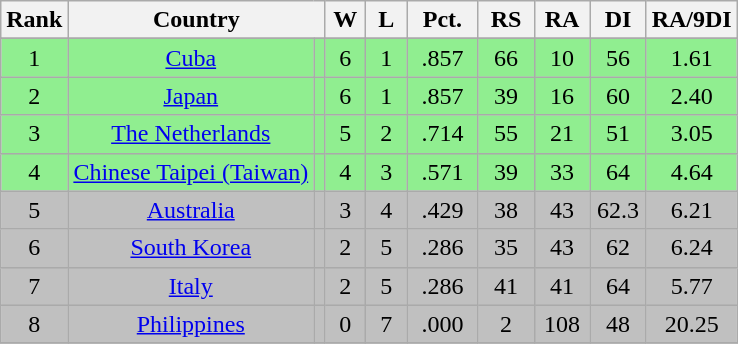<table class="wikitable" style="text-align:center">
<tr>
<th>Rank</th>
<th colspan="2">Country</th>
<th>W</th>
<th>L</th>
<th>Pct.</th>
<th>RS</th>
<th>RA</th>
<th>DI</th>
<th>RA/9DI</th>
</tr>
<tr>
</tr>
<tr bgcolor=lightgreen>
<td>1</td>
<td><a href='#'>Cuba</a></td>
<td></td>
<td width="20">6</td>
<td width="20">1</td>
<td width="40">.857</td>
<td width="30">66</td>
<td width="30">10</td>
<td width="30">56</td>
<td width="40">1.61</td>
</tr>
<tr bgcolor=lightgreen>
<td>2</td>
<td><a href='#'>Japan</a></td>
<td></td>
<td>6</td>
<td>1</td>
<td>.857</td>
<td>39</td>
<td>16</td>
<td>60</td>
<td>2.40</td>
</tr>
<tr bgcolor=lightgreen>
<td>3</td>
<td><a href='#'>The Netherlands</a></td>
<td></td>
<td>5</td>
<td>2</td>
<td>.714</td>
<td>55</td>
<td>21</td>
<td>51</td>
<td>3.05</td>
</tr>
<tr bgcolor=lightgreen>
<td>4</td>
<td><a href='#'>Chinese Taipei (Taiwan)</a></td>
<td></td>
<td>4</td>
<td>3</td>
<td>.571</td>
<td>39</td>
<td>33</td>
<td>64</td>
<td>4.64</td>
</tr>
<tr bgcolor=silver>
<td>5</td>
<td><a href='#'>Australia</a></td>
<td></td>
<td>3</td>
<td>4</td>
<td>.429</td>
<td>38</td>
<td>43</td>
<td>62.3</td>
<td>6.21</td>
</tr>
<tr bgcolor=silver>
<td>6</td>
<td><a href='#'>South Korea</a></td>
<td></td>
<td>2</td>
<td>5</td>
<td>.286</td>
<td>35</td>
<td>43</td>
<td>62</td>
<td>6.24</td>
</tr>
<tr bgcolor=silver>
<td>7</td>
<td><a href='#'>Italy</a></td>
<td></td>
<td>2</td>
<td>5</td>
<td>.286</td>
<td>41</td>
<td>41</td>
<td>64</td>
<td>5.77</td>
</tr>
<tr bgcolor=silver>
<td>8</td>
<td><a href='#'>Philippines</a></td>
<td></td>
<td>0</td>
<td>7</td>
<td>.000</td>
<td>2</td>
<td>108</td>
<td>48</td>
<td>20.25</td>
</tr>
<tr>
</tr>
</table>
